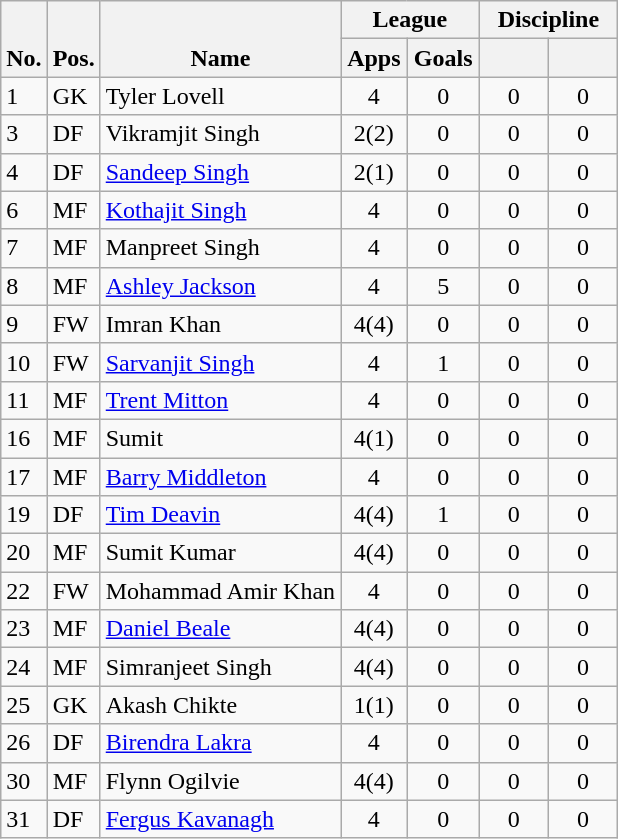<table class="wikitable" style="text-align:center">
<tr>
<th rowspan="2" valign="bottom">No.</th>
<th rowspan="2" valign="bottom">Pos.</th>
<th rowspan="2" valign="bottom">Name</th>
<th colspan="2" width="85">League</th>
<th colspan="2" width="85">Discipline</th>
</tr>
<tr>
<th>Apps</th>
<th>Goals</th>
<th></th>
<th></th>
</tr>
<tr>
<td align="left">1</td>
<td align="left">GK</td>
<td align="left"> Tyler Lovell</td>
<td>4</td>
<td>0</td>
<td>0</td>
<td>0</td>
</tr>
<tr>
<td align="left">3</td>
<td align="left">DF</td>
<td align="left"> Vikramjit Singh</td>
<td>2(2)</td>
<td>0</td>
<td>0</td>
<td>0</td>
</tr>
<tr>
<td align="left">4</td>
<td align="left">DF</td>
<td align="left"> <a href='#'>Sandeep Singh</a></td>
<td>2(1)</td>
<td>0</td>
<td>0</td>
<td>0</td>
</tr>
<tr>
<td align="left">6</td>
<td align="left">MF</td>
<td align="left"> <a href='#'>Kothajit Singh</a></td>
<td>4</td>
<td>0</td>
<td>0</td>
<td>0</td>
</tr>
<tr>
<td align="left">7</td>
<td align="left">MF</td>
<td align="left"> Manpreet Singh</td>
<td>4</td>
<td>0</td>
<td>0</td>
<td>0</td>
</tr>
<tr>
<td align="left">8</td>
<td align="left">MF</td>
<td align="left"> <a href='#'>Ashley Jackson</a></td>
<td>4</td>
<td>5</td>
<td>0</td>
<td>0</td>
</tr>
<tr>
<td align="left">9</td>
<td align="left">FW</td>
<td align="left"> Imran Khan</td>
<td>4(4)</td>
<td>0</td>
<td>0</td>
<td>0</td>
</tr>
<tr>
<td align="left">10</td>
<td align="left">FW</td>
<td align="left"> <a href='#'>Sarvanjit Singh</a></td>
<td>4</td>
<td>1</td>
<td>0</td>
<td>0</td>
</tr>
<tr>
<td align="left">11</td>
<td align="left">MF</td>
<td align="left"> <a href='#'>Trent Mitton</a></td>
<td>4</td>
<td>0</td>
<td>0</td>
<td>0</td>
</tr>
<tr>
<td align="left">16</td>
<td align="left">MF</td>
<td align="left"> Sumit</td>
<td>4(1)</td>
<td>0</td>
<td>0</td>
<td>0</td>
</tr>
<tr>
<td align="left">17</td>
<td align="left">MF</td>
<td align="left"> <a href='#'>Barry Middleton</a></td>
<td>4</td>
<td>0</td>
<td>0</td>
<td>0</td>
</tr>
<tr>
<td align="left">19</td>
<td align="left">DF</td>
<td align="left"> <a href='#'>Tim Deavin</a></td>
<td>4(4)</td>
<td>1</td>
<td>0</td>
<td>0</td>
</tr>
<tr>
<td align="left">20</td>
<td align="left">MF</td>
<td align="left"> Sumit Kumar</td>
<td>4(4)</td>
<td>0</td>
<td>0</td>
<td>0</td>
</tr>
<tr>
<td align="left">22</td>
<td align="left">FW</td>
<td align="left"> Mohammad Amir Khan</td>
<td>4</td>
<td>0</td>
<td>0</td>
<td>0</td>
</tr>
<tr>
<td align="left">23</td>
<td align="left">MF</td>
<td align="left"> <a href='#'>Daniel Beale</a></td>
<td>4(4)</td>
<td>0</td>
<td>0</td>
<td>0</td>
</tr>
<tr>
<td align="left">24</td>
<td align="left">MF</td>
<td align="left"> Simranjeet Singh</td>
<td>4(4)</td>
<td>0</td>
<td>0</td>
<td>0</td>
</tr>
<tr>
<td align="left">25</td>
<td align="left">GK</td>
<td align="left"> Akash Chikte</td>
<td>1(1)</td>
<td>0</td>
<td>0</td>
<td>0</td>
</tr>
<tr>
<td align="left">26</td>
<td align="left">DF</td>
<td align="left"> <a href='#'>Birendra Lakra</a></td>
<td>4</td>
<td>0</td>
<td>0</td>
<td>0</td>
</tr>
<tr>
<td align="left">30</td>
<td align="left">MF</td>
<td align="left"> Flynn Ogilvie</td>
<td>4(4)</td>
<td>0</td>
<td>0</td>
<td>0</td>
</tr>
<tr>
<td align="left">31</td>
<td align="left">DF</td>
<td align="left"> <a href='#'>Fergus Kavanagh</a></td>
<td>4</td>
<td>0</td>
<td>0</td>
<td>0</td>
</tr>
</table>
